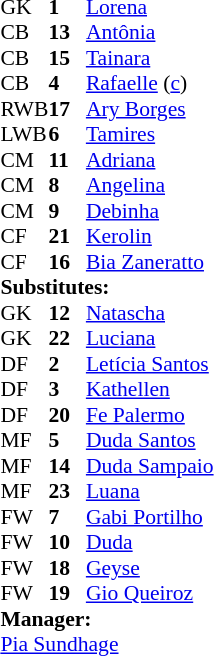<table cellspacing="0" cellpadding="0" style="font-size:90%; margin:0.2em auto;">
<tr>
<th width="25"></th>
<th width="25"></th>
</tr>
<tr>
<td>GK</td>
<td><strong>1</strong></td>
<td><a href='#'>Lorena</a></td>
</tr>
<tr>
<td>CB</td>
<td><strong>13</strong></td>
<td><a href='#'>Antônia</a></td>
<td></td>
</tr>
<tr>
<td>CB</td>
<td><strong>15</strong></td>
<td><a href='#'>Tainara</a></td>
<td></td>
</tr>
<tr>
<td>CB</td>
<td><strong>4</strong></td>
<td><a href='#'>Rafaelle</a> (<a href='#'>c</a>)</td>
</tr>
<tr>
<td>RWB</td>
<td><strong>17</strong></td>
<td><a href='#'>Ary Borges</a></td>
<td></td>
<td></td>
</tr>
<tr>
<td>LWB</td>
<td><strong>6</strong></td>
<td><a href='#'>Tamires</a></td>
</tr>
<tr>
<td>CM</td>
<td><strong>11</strong></td>
<td><a href='#'>Adriana</a></td>
</tr>
<tr>
<td>CM</td>
<td><strong>8</strong></td>
<td><a href='#'>Angelina</a></td>
<td></td>
<td></td>
</tr>
<tr>
<td>CM</td>
<td><strong>9</strong></td>
<td><a href='#'>Debinha</a></td>
</tr>
<tr>
<td>CF</td>
<td><strong>21</strong></td>
<td><a href='#'>Kerolin</a></td>
<td></td>
<td></td>
</tr>
<tr>
<td>CF</td>
<td><strong>16</strong></td>
<td><a href='#'>Bia Zaneratto</a></td>
<td></td>
<td></td>
</tr>
<tr>
<td colspan=3><strong>Substitutes:</strong></td>
</tr>
<tr>
<td>GK</td>
<td><strong>12</strong></td>
<td><a href='#'>Natascha</a></td>
</tr>
<tr>
<td>GK</td>
<td><strong>22</strong></td>
<td><a href='#'>Luciana</a></td>
</tr>
<tr>
<td>DF</td>
<td><strong>2</strong></td>
<td><a href='#'>Letícia Santos</a></td>
</tr>
<tr>
<td>DF</td>
<td><strong>3</strong></td>
<td><a href='#'>Kathellen</a></td>
</tr>
<tr>
<td>DF</td>
<td><strong>20</strong></td>
<td><a href='#'>Fe Palermo</a></td>
</tr>
<tr>
<td>MF</td>
<td><strong>5</strong></td>
<td><a href='#'>Duda Santos</a></td>
</tr>
<tr>
<td>MF</td>
<td><strong>14</strong></td>
<td><a href='#'>Duda Sampaio</a></td>
</tr>
<tr>
<td>MF</td>
<td><strong>23</strong></td>
<td><a href='#'>Luana</a></td>
<td></td>
<td></td>
</tr>
<tr>
<td>FW</td>
<td><strong>7</strong></td>
<td><a href='#'>Gabi Portilho</a></td>
<td></td>
<td></td>
</tr>
<tr>
<td>FW</td>
<td><strong>10</strong></td>
<td><a href='#'>Duda</a></td>
<td></td>
<td></td>
</tr>
<tr>
<td>FW</td>
<td><strong>18</strong></td>
<td><a href='#'>Geyse</a></td>
<td></td>
<td></td>
</tr>
<tr>
<td>FW</td>
<td><strong>19</strong></td>
<td><a href='#'>Gio Queiroz</a></td>
</tr>
<tr>
<td colspan=3><strong>Manager:</strong></td>
</tr>
<tr>
<td colspan="4"> <a href='#'>Pia Sundhage</a></td>
</tr>
</table>
